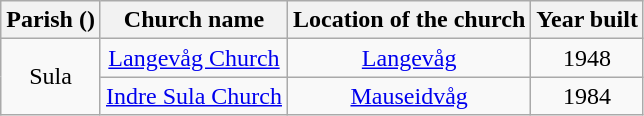<table class="wikitable" style="text-align:center">
<tr>
<th>Parish ()</th>
<th>Church name</th>
<th>Location of the church</th>
<th>Year built</th>
</tr>
<tr>
<td rowspan="2">Sula</td>
<td><a href='#'>Langevåg Church</a></td>
<td><a href='#'>Langevåg</a></td>
<td>1948</td>
</tr>
<tr>
<td><a href='#'>Indre Sula Church</a></td>
<td><a href='#'>Mauseidvåg</a></td>
<td>1984</td>
</tr>
</table>
